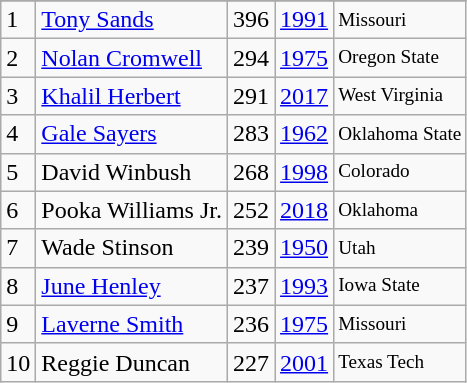<table class="wikitable">
<tr>
</tr>
<tr>
<td>1</td>
<td><a href='#'>Tony Sands</a></td>
<td>396</td>
<td><a href='#'>1991</a></td>
<td style="font-size:80%;">Missouri</td>
</tr>
<tr>
<td>2</td>
<td><a href='#'>Nolan Cromwell</a></td>
<td>294</td>
<td><a href='#'>1975</a></td>
<td style="font-size:80%;">Oregon State</td>
</tr>
<tr>
<td>3</td>
<td><a href='#'>Khalil Herbert</a></td>
<td>291</td>
<td><a href='#'>2017</a></td>
<td style="font-size:80%;">West Virginia</td>
</tr>
<tr>
<td>4</td>
<td><a href='#'>Gale Sayers</a></td>
<td>283</td>
<td><a href='#'>1962</a></td>
<td style="font-size:80%;">Oklahoma State</td>
</tr>
<tr>
<td>5</td>
<td>David Winbush</td>
<td>268</td>
<td><a href='#'>1998</a></td>
<td style="font-size:80%;">Colorado</td>
</tr>
<tr>
<td>6</td>
<td>Pooka Williams Jr.</td>
<td>252</td>
<td><a href='#'>2018</a></td>
<td style="font-size:80%;">Oklahoma</td>
</tr>
<tr>
<td>7</td>
<td>Wade Stinson</td>
<td>239</td>
<td><a href='#'>1950</a></td>
<td style="font-size:80%;">Utah</td>
</tr>
<tr>
<td>8</td>
<td><a href='#'>June Henley</a></td>
<td>237</td>
<td><a href='#'>1993</a></td>
<td style="font-size:80%;">Iowa State</td>
</tr>
<tr>
<td>9</td>
<td><a href='#'>Laverne Smith</a></td>
<td>236</td>
<td><a href='#'>1975</a></td>
<td style="font-size:80%;">Missouri</td>
</tr>
<tr>
<td>10</td>
<td>Reggie Duncan</td>
<td>227</td>
<td><a href='#'>2001</a></td>
<td style="font-size:80%;">Texas Tech</td>
</tr>
</table>
